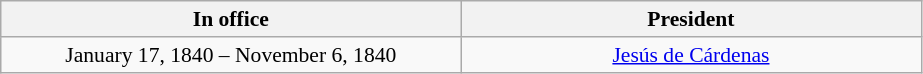<table class="wikitable" style="font-size:90%;  text-align:center;">
<tr>
<th width="300">In office</th>
<th width="300">President</th>
</tr>
<tr>
<td>January 17, 1840 – November 6, 1840</td>
<td><a href='#'>Jesús de Cárdenas</a></td>
</tr>
</table>
